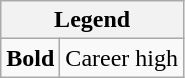<table class="wikitable mw-collapsible mw-collapsed">
<tr>
<th colspan="2">Legend</th>
</tr>
<tr>
<td><strong>Bold</strong></td>
<td>Career high</td>
</tr>
</table>
